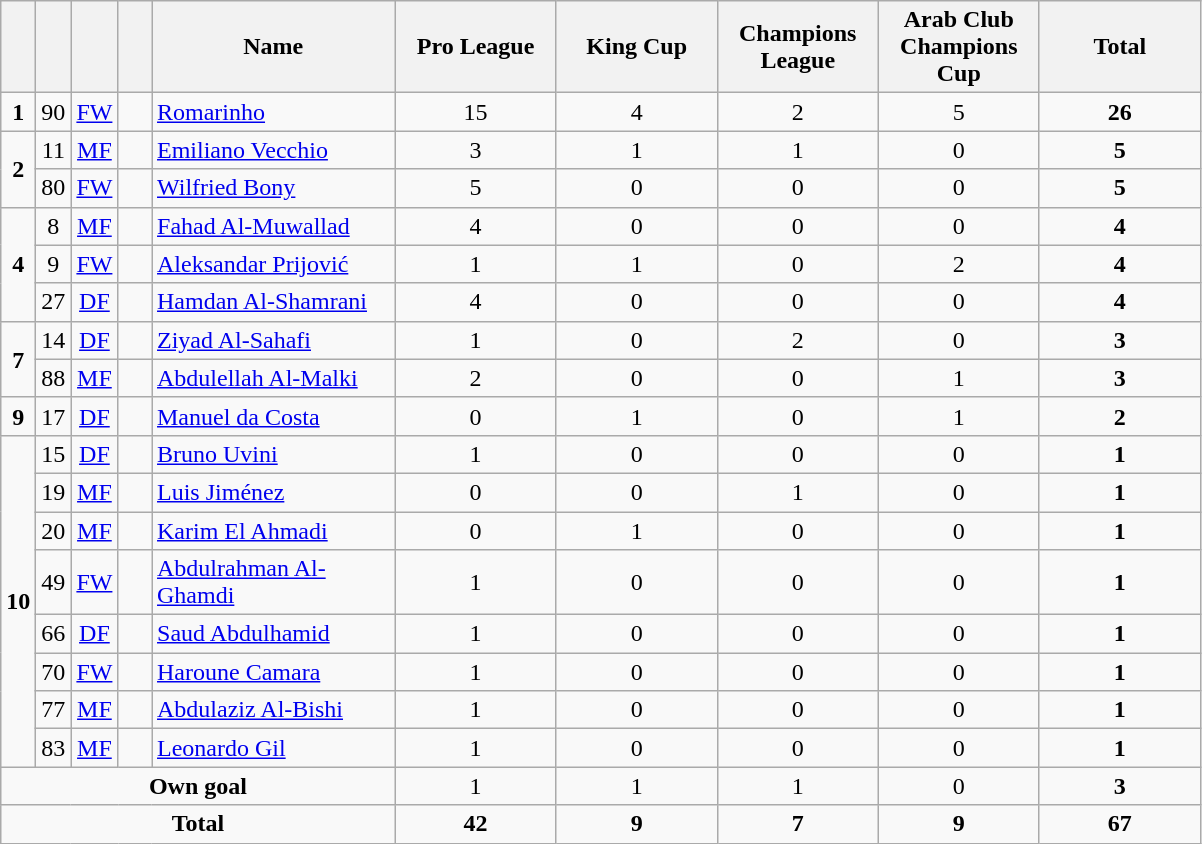<table class="wikitable" style="text-align:center">
<tr>
<th width=15></th>
<th width=15></th>
<th width=15></th>
<th width=15></th>
<th width=155>Name</th>
<th width=100>Pro League</th>
<th width=100>King Cup</th>
<th width=100>Champions League</th>
<th width=100>Arab Club Champions Cup</th>
<th width=100>Total</th>
</tr>
<tr>
<td><strong>1</strong></td>
<td>90</td>
<td><a href='#'>FW</a></td>
<td></td>
<td align=left><a href='#'>Romarinho</a></td>
<td>15</td>
<td>4</td>
<td>2</td>
<td>5</td>
<td><strong>26</strong></td>
</tr>
<tr>
<td rowspan=2><strong>2</strong></td>
<td>11</td>
<td><a href='#'>MF</a></td>
<td></td>
<td align=left><a href='#'>Emiliano Vecchio</a></td>
<td>3</td>
<td>1</td>
<td>1</td>
<td>0</td>
<td><strong>5</strong></td>
</tr>
<tr>
<td>80</td>
<td><a href='#'>FW</a></td>
<td></td>
<td align=left><a href='#'>Wilfried Bony</a></td>
<td>5</td>
<td>0</td>
<td>0</td>
<td>0</td>
<td><strong>5</strong></td>
</tr>
<tr>
<td rowspan=3><strong>4</strong></td>
<td>8</td>
<td><a href='#'>MF</a></td>
<td></td>
<td align=left><a href='#'>Fahad Al-Muwallad</a></td>
<td>4</td>
<td>0</td>
<td>0</td>
<td>0</td>
<td><strong>4</strong></td>
</tr>
<tr>
<td>9</td>
<td><a href='#'>FW</a></td>
<td></td>
<td align=left><a href='#'>Aleksandar Prijović</a></td>
<td>1</td>
<td>1</td>
<td>0</td>
<td>2</td>
<td><strong>4</strong></td>
</tr>
<tr>
<td>27</td>
<td><a href='#'>DF</a></td>
<td></td>
<td align=left><a href='#'>Hamdan Al-Shamrani</a></td>
<td>4</td>
<td>0</td>
<td>0</td>
<td>0</td>
<td><strong>4</strong></td>
</tr>
<tr>
<td rowspan=2><strong>7</strong></td>
<td>14</td>
<td><a href='#'>DF</a></td>
<td></td>
<td align=left><a href='#'>Ziyad Al-Sahafi</a></td>
<td>1</td>
<td>0</td>
<td>2</td>
<td>0</td>
<td><strong>3</strong></td>
</tr>
<tr>
<td>88</td>
<td><a href='#'>MF</a></td>
<td></td>
<td align=left><a href='#'>Abdulellah Al-Malki</a></td>
<td>2</td>
<td>0</td>
<td>0</td>
<td>1</td>
<td><strong>3</strong></td>
</tr>
<tr>
<td><strong>9</strong></td>
<td>17</td>
<td><a href='#'>DF</a></td>
<td></td>
<td align=left><a href='#'>Manuel da Costa</a></td>
<td>0</td>
<td>1</td>
<td>0</td>
<td>1</td>
<td><strong>2</strong></td>
</tr>
<tr>
<td rowspan=8><strong>10</strong></td>
<td>15</td>
<td><a href='#'>DF</a></td>
<td></td>
<td align=left><a href='#'>Bruno Uvini</a></td>
<td>1</td>
<td>0</td>
<td>0</td>
<td>0</td>
<td><strong>1</strong></td>
</tr>
<tr>
<td>19</td>
<td><a href='#'>MF</a></td>
<td></td>
<td align=left><a href='#'>Luis Jiménez</a></td>
<td>0</td>
<td>0</td>
<td>1</td>
<td>0</td>
<td><strong>1</strong></td>
</tr>
<tr>
<td>20</td>
<td><a href='#'>MF</a></td>
<td></td>
<td align=left><a href='#'>Karim El Ahmadi</a></td>
<td>0</td>
<td>1</td>
<td>0</td>
<td>0</td>
<td><strong>1</strong></td>
</tr>
<tr>
<td>49</td>
<td><a href='#'>FW</a></td>
<td></td>
<td align=left><a href='#'>Abdulrahman Al-Ghamdi</a></td>
<td>1</td>
<td>0</td>
<td>0</td>
<td>0</td>
<td><strong>1</strong></td>
</tr>
<tr>
<td>66</td>
<td><a href='#'>DF</a></td>
<td></td>
<td align=left><a href='#'>Saud Abdulhamid</a></td>
<td>1</td>
<td>0</td>
<td>0</td>
<td>0</td>
<td><strong>1</strong></td>
</tr>
<tr>
<td>70</td>
<td><a href='#'>FW</a></td>
<td></td>
<td align=left><a href='#'>Haroune Camara</a></td>
<td>1</td>
<td>0</td>
<td>0</td>
<td>0</td>
<td><strong>1</strong></td>
</tr>
<tr>
<td>77</td>
<td><a href='#'>MF</a></td>
<td></td>
<td align=left><a href='#'>Abdulaziz Al-Bishi</a></td>
<td>1</td>
<td>0</td>
<td>0</td>
<td>0</td>
<td><strong>1</strong></td>
</tr>
<tr>
<td>83</td>
<td><a href='#'>MF</a></td>
<td></td>
<td align=left><a href='#'>Leonardo Gil</a></td>
<td>1</td>
<td>0</td>
<td>0</td>
<td>0</td>
<td><strong>1</strong></td>
</tr>
<tr>
<td colspan=5><strong>Own goal</strong></td>
<td>1</td>
<td>1</td>
<td>1</td>
<td>0</td>
<td><strong>3</strong></td>
</tr>
<tr>
<td colspan=5><strong>Total</strong></td>
<td><strong>42</strong></td>
<td><strong>9</strong></td>
<td><strong>7</strong></td>
<td><strong>9</strong></td>
<td><strong>67</strong></td>
</tr>
</table>
